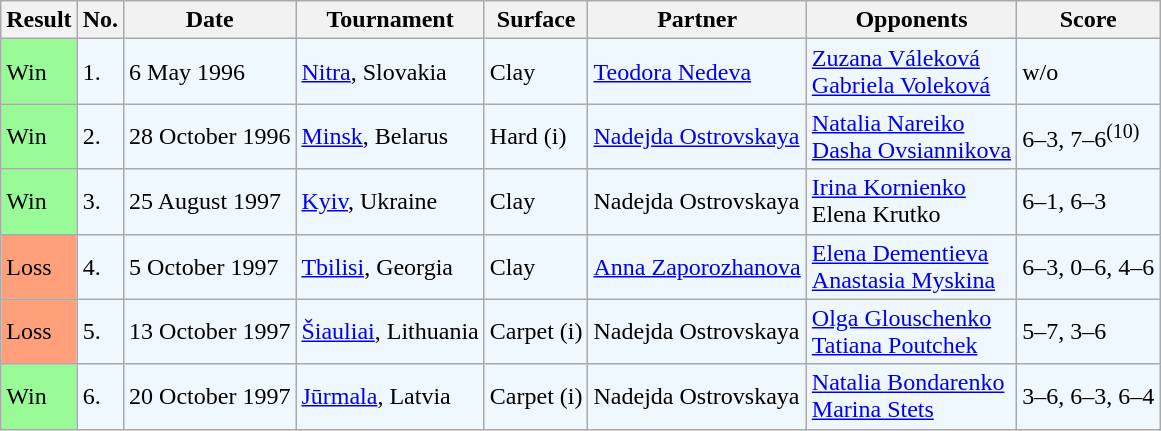<table class="wikitable">
<tr>
<th>Result</th>
<th>No.</th>
<th>Date</th>
<th>Tournament</th>
<th>Surface</th>
<th>Partner</th>
<th>Opponents</th>
<th>Score</th>
</tr>
<tr style="background:#f0f8ff;">
<td style="background:#98fb98;">Win</td>
<td>1.</td>
<td>6 May 1996</td>
<td><a href='#'>Nitra</a>, Slovakia</td>
<td>Clay</td>
<td> <a href='#'>Teodora Nedeva</a></td>
<td> <a href='#'>Zuzana Váleková</a> <br>  <a href='#'>Gabriela Voleková</a></td>
<td>w/o</td>
</tr>
<tr style="background:#f0f8ff;">
<td style="background:#98fb98;">Win</td>
<td>2.</td>
<td>28 October 1996</td>
<td><a href='#'>Minsk</a>, Belarus</td>
<td>Hard (i)</td>
<td> <a href='#'>Nadejda Ostrovskaya</a></td>
<td> <a href='#'>Natalia Nareiko</a> <br>  <a href='#'>Dasha Ovsiannikova</a></td>
<td>6–3, 7–6<sup>(10)</sup></td>
</tr>
<tr style="background:#f0f8ff;">
<td style="background:#98fb98;">Win</td>
<td>3.</td>
<td>25 August 1997</td>
<td><a href='#'>Kyiv</a>, Ukraine</td>
<td>Clay</td>
<td> Nadejda Ostrovskaya</td>
<td> <a href='#'>Irina Kornienko</a> <br>  Elena Krutko</td>
<td>6–1, 6–3</td>
</tr>
<tr bgcolor=f0f8ff>
<td style="background:#ffa07a;">Loss</td>
<td>4.</td>
<td>5 October 1997</td>
<td><a href='#'>Tbilisi</a>, Georgia</td>
<td>Clay</td>
<td> <a href='#'>Anna Zaporozhanova</a></td>
<td> <a href='#'>Elena Dementieva</a> <br>  <a href='#'>Anastasia Myskina</a></td>
<td>6–3, 0–6, 4–6</td>
</tr>
<tr style="background:#f0f8ff;">
<td style="background:#ffa07a;">Loss</td>
<td>5.</td>
<td>13 October 1997</td>
<td><a href='#'>Šiauliai</a>, Lithuania</td>
<td>Carpet (i)</td>
<td> Nadejda Ostrovskaya</td>
<td> <a href='#'>Olga Glouschenko</a> <br>  <a href='#'>Tatiana Poutchek</a></td>
<td>5–7, 3–6</td>
</tr>
<tr style="background:#f0f8ff;">
<td style="background:#98fb98;">Win</td>
<td>6.</td>
<td>20 October 1997</td>
<td><a href='#'>Jūrmala</a>, Latvia</td>
<td>Carpet (i)</td>
<td> Nadejda Ostrovskaya</td>
<td> <a href='#'>Natalia Bondarenko</a> <br>  <a href='#'>Marina Stets</a></td>
<td>3–6, 6–3, 6–4</td>
</tr>
</table>
